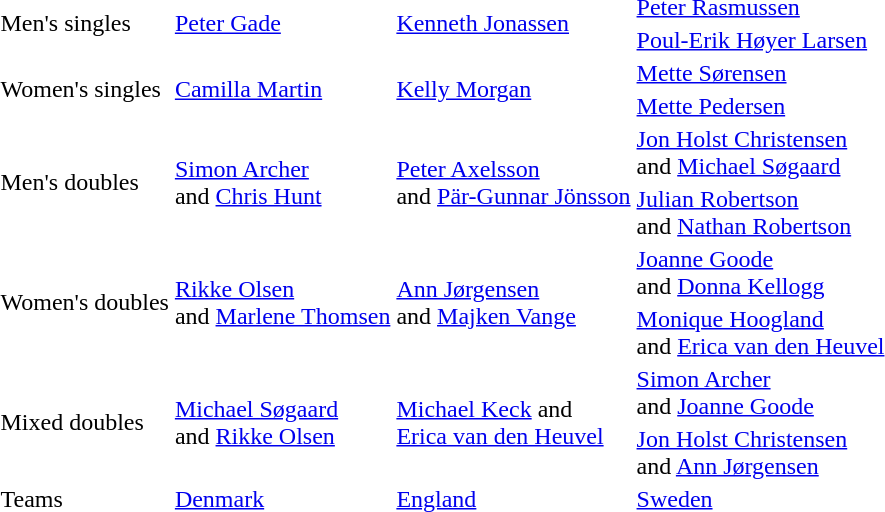<table>
<tr>
<td rowspan=2>Men's singles</td>
<td rowspan=2> <a href='#'>Peter Gade</a></td>
<td rowspan=2> <a href='#'>Kenneth Jonassen</a></td>
<td> <a href='#'>Peter Rasmussen</a></td>
</tr>
<tr>
<td> <a href='#'>Poul-Erik Høyer Larsen</a></td>
</tr>
<tr>
<td rowspan=2>Women's singles</td>
<td rowspan=2> <a href='#'>Camilla Martin</a></td>
<td rowspan=2> <a href='#'>Kelly Morgan</a></td>
<td> <a href='#'>Mette Sørensen</a></td>
</tr>
<tr>
<td> <a href='#'>Mette Pedersen</a></td>
</tr>
<tr>
<td rowspan=2>Men's doubles</td>
<td rowspan=2> <a href='#'>Simon Archer</a><br>and <a href='#'>Chris Hunt</a></td>
<td rowspan=2> <a href='#'>Peter Axelsson</a><br>and <a href='#'>Pär-Gunnar Jönsson</a></td>
<td> <a href='#'>Jon Holst Christensen</a><br>and <a href='#'>Michael Søgaard</a></td>
</tr>
<tr>
<td> <a href='#'>Julian Robertson</a><br>and <a href='#'>Nathan Robertson</a></td>
</tr>
<tr>
<td rowspan=2>Women's doubles</td>
<td rowspan=2> <a href='#'>Rikke Olsen</a><br>and <a href='#'>Marlene Thomsen</a></td>
<td rowspan=2> <a href='#'>Ann Jørgensen</a><br>and <a href='#'>Majken Vange</a></td>
<td> <a href='#'>Joanne Goode</a><br>and <a href='#'>Donna Kellogg</a></td>
</tr>
<tr>
<td> <a href='#'>Monique Hoogland</a><br>and <a href='#'>Erica van den Heuvel</a></td>
</tr>
<tr>
<td rowspan=2>Mixed doubles</td>
<td rowspan=2> <a href='#'>Michael Søgaard</a><br>and <a href='#'>Rikke Olsen</a></td>
<td rowspan=2> <a href='#'>Michael Keck</a> and <br> <a href='#'>Erica van den Heuvel</a></td>
<td> <a href='#'>Simon Archer</a><br>and <a href='#'>Joanne Goode</a></td>
</tr>
<tr>
<td> <a href='#'>Jon Holst Christensen</a><br>and <a href='#'>Ann Jørgensen</a></td>
</tr>
<tr>
<td>Teams</td>
<td> <a href='#'>Denmark</a></td>
<td> <a href='#'>England</a></td>
<td> <a href='#'>Sweden</a></td>
</tr>
</table>
